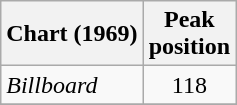<table class="wikitable">
<tr>
<th>Chart (1969)</th>
<th>Peak<br>position</th>
</tr>
<tr>
<td><em>Billboard</em></td>
<td align="center">118</td>
</tr>
<tr>
</tr>
</table>
